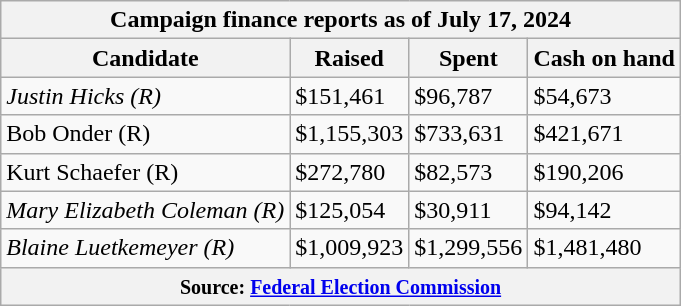<table class="wikitable sortable">
<tr>
<th colspan=4>Campaign finance reports as of July 17, 2024</th>
</tr>
<tr style="text-align:center;">
<th>Candidate</th>
<th>Raised</th>
<th>Spent</th>
<th>Cash on hand</th>
</tr>
<tr>
<td><em>Justin Hicks (R)</em></td>
<td>$151,461</td>
<td>$96,787</td>
<td>$54,673</td>
</tr>
<tr>
<td>Bob Onder (R)</td>
<td>$1,155,303</td>
<td>$733,631</td>
<td>$421,671</td>
</tr>
<tr>
<td>Kurt Schaefer (R)</td>
<td>$272,780</td>
<td>$82,573</td>
<td>$190,206</td>
</tr>
<tr>
<td><em>Mary Elizabeth Coleman (R)</em></td>
<td>$125,054</td>
<td>$30,911</td>
<td>$94,142</td>
</tr>
<tr>
<td><em>Blaine Luetkemeyer (R)</em></td>
<td>$1,009,923</td>
<td>$1,299,556</td>
<td>$1,481,480</td>
</tr>
<tr>
<th colspan="4"><small>Source: <a href='#'>Federal Election Commission</a></small></th>
</tr>
</table>
